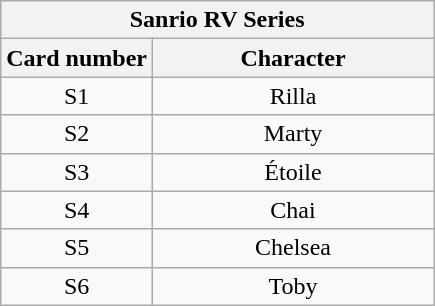<table class="wikitable collapsible collapsed sortable" style="text-align:center;">
<tr>
<th colspan="2">Sanrio RV Series</th>
</tr>
<tr>
<th>Card number</th>
<th style="width:180px">Character</th>
</tr>
<tr>
<td>S1</td>
<td>Rilla</td>
</tr>
<tr>
<td>S2</td>
<td>Marty</td>
</tr>
<tr>
<td>S3</td>
<td>Étoile</td>
</tr>
<tr>
<td>S4</td>
<td>Chai</td>
</tr>
<tr>
<td>S5</td>
<td>Chelsea</td>
</tr>
<tr>
<td>S6</td>
<td>Toby</td>
</tr>
</table>
